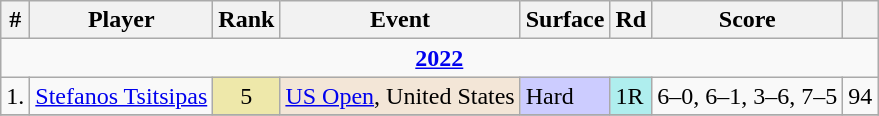<table class="wikitable sortable">
<tr>
<th>#</th>
<th>Player</th>
<th>Rank</th>
<th>Event</th>
<th>Surface</th>
<th>Rd</th>
<th class="unsortable">Score</th>
<th></th>
</tr>
<tr>
<td colspan=8 style=text-align:center><strong><a href='#'>2022</a></strong></td>
</tr>
<tr>
<td>1.</td>
<td> <a href='#'>Stefanos Tsitsipas</a></td>
<td align=center bgcolor=eee8aa>5</td>
<td bgcolor=f3e6d7><a href='#'>US Open</a>, United States</td>
<td bgcolor=ccccff>Hard</td>
<td bgcolor=afeeee>1R</td>
<td>6–0, 6–1, 3–6, 7–5</td>
<td align=center>94</td>
</tr>
<tr>
</tr>
</table>
